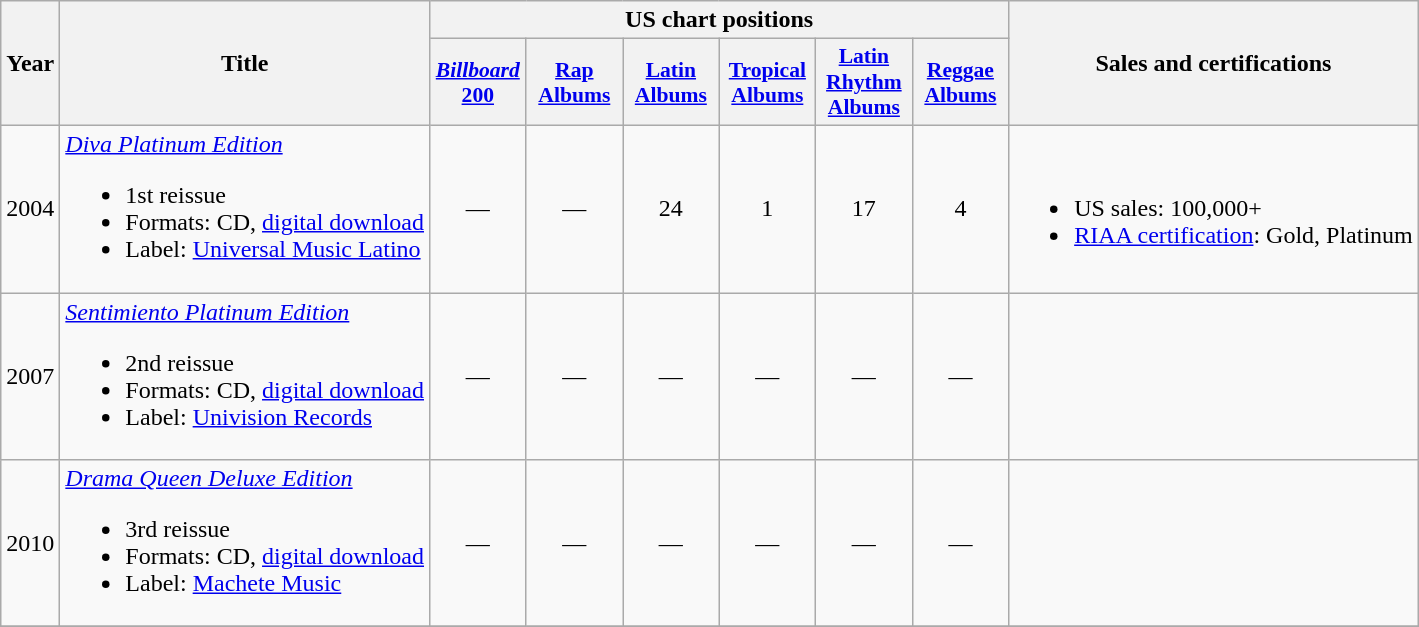<table class="wikitable">
<tr>
<th rowspan="2">Year</th>
<th rowspan="2">Title</th>
<th colspan="6">US chart positions</th>
<th rowspan="2">Sales and certifications</th>
</tr>
<tr>
<th style="width:4em;font-size:90%"><a href='#'><em>Billboard</em> 200</a><br></th>
<th style="width:4em;font-size:90%"><a href='#'>Rap Albums</a><br></th>
<th style="width:4em;font-size:90%"><a href='#'>Latin Albums</a><br></th>
<th style="width:4em;font-size:90%"><a href='#'>Tropical Albums</a><br></th>
<th style="width:4em;font-size:90%"><a href='#'>Latin Rhythm Albums</a><br></th>
<th style="width:4em;font-size:90%"><a href='#'>Reggae Albums</a><br></th>
</tr>
<tr>
<td>2004</td>
<td><em><a href='#'>Diva Platinum Edition</a></em><br><ul><li>1st reissue</li><li>Formats: CD, <a href='#'>digital download</a></li><li>Label: <a href='#'>Universal Music Latino</a></li></ul></td>
<td align="center">—</td>
<td align="center">—</td>
<td align="center">24</td>
<td align="center">1</td>
<td align="center">17</td>
<td align="center">4</td>
<td><br><ul><li>US sales: 100,000+</li><li><a href='#'>RIAA certification</a>: Gold, Platinum</li></ul></td>
</tr>
<tr>
<td>2007</td>
<td><em><a href='#'>Sentimiento Platinum Edition</a></em><br><ul><li>2nd reissue</li><li>Formats: CD, <a href='#'>digital download</a></li><li>Label: <a href='#'>Univision Records</a></li></ul></td>
<td align="center">—</td>
<td align="center">—</td>
<td align="center">—</td>
<td align="center">—</td>
<td align="center">—</td>
<td align="center">—</td>
<td></td>
</tr>
<tr>
<td>2010</td>
<td><em><a href='#'>Drama Queen Deluxe Edition</a></em><br><ul><li>3rd reissue</li><li>Formats: CD, <a href='#'>digital download</a></li><li>Label: <a href='#'>Machete Music</a></li></ul></td>
<td align="center">—</td>
<td align="center">—</td>
<td align="center">—</td>
<td align="center">—</td>
<td align="center">—</td>
<td align="center">—</td>
<td></td>
</tr>
<tr>
</tr>
</table>
